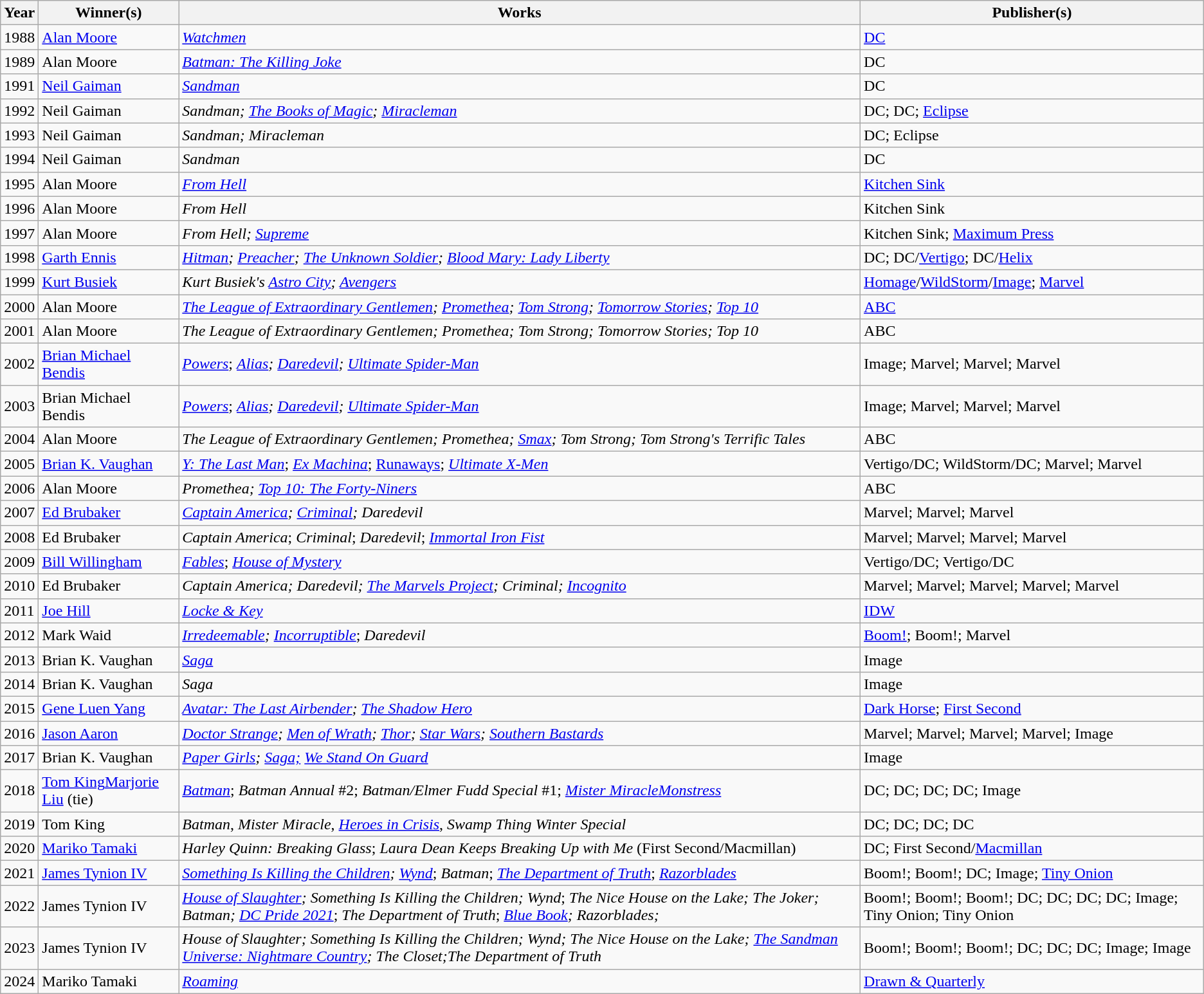<table class="wikitable">
<tr>
<th>Year</th>
<th>Winner(s)</th>
<th>Works</th>
<th>Publisher(s)</th>
</tr>
<tr>
<td>1988</td>
<td><a href='#'>Alan Moore</a></td>
<td><em><a href='#'>Watchmen</a></em></td>
<td><a href='#'>DC</a></td>
</tr>
<tr>
<td>1989</td>
<td>Alan Moore</td>
<td><em><a href='#'>Batman: The Killing Joke</a></em></td>
<td>DC</td>
</tr>
<tr>
<td>1991</td>
<td><a href='#'>Neil Gaiman</a></td>
<td><em><a href='#'>Sandman</a></em></td>
<td>DC</td>
</tr>
<tr>
<td>1992</td>
<td>Neil Gaiman</td>
<td><em>Sandman; <a href='#'>The Books of Magic</a>; <a href='#'>Miracleman</a></em></td>
<td>DC; DC; <a href='#'>Eclipse</a></td>
</tr>
<tr>
<td>1993</td>
<td>Neil Gaiman</td>
<td><em>Sandman; Miracleman</em></td>
<td>DC; Eclipse</td>
</tr>
<tr>
<td>1994</td>
<td>Neil Gaiman</td>
<td><em>Sandman</em></td>
<td>DC</td>
</tr>
<tr>
<td>1995</td>
<td>Alan Moore</td>
<td><em><a href='#'>From Hell</a></em></td>
<td><a href='#'>Kitchen Sink</a></td>
</tr>
<tr>
<td>1996</td>
<td>Alan Moore</td>
<td><em>From Hell</em></td>
<td>Kitchen Sink</td>
</tr>
<tr>
<td>1997</td>
<td>Alan Moore</td>
<td><em>From Hell; <a href='#'>Supreme</a></em></td>
<td>Kitchen Sink; <a href='#'>Maximum Press</a></td>
</tr>
<tr>
<td>1998</td>
<td><a href='#'>Garth Ennis</a></td>
<td><em><a href='#'>Hitman</a>; <a href='#'>Preacher</a>; <a href='#'>The Unknown Soldier</a>; <a href='#'>Blood Mary: Lady Liberty</a></em></td>
<td>DC; DC/<a href='#'>Vertigo</a>; DC/<a href='#'>Helix</a></td>
</tr>
<tr>
<td>1999</td>
<td><a href='#'>Kurt Busiek</a></td>
<td><em>Kurt Busiek's <a href='#'>Astro City</a>; <a href='#'>Avengers</a></em></td>
<td><a href='#'>Homage</a>/<a href='#'>WildStorm</a>/<a href='#'>Image</a>; <a href='#'>Marvel</a></td>
</tr>
<tr>
<td>2000</td>
<td>Alan Moore</td>
<td><em><a href='#'>The League of Extraordinary Gentlemen</a>; <a href='#'>Promethea</a>;</em> <em><a href='#'>Tom Strong</a>;</em> <em><a href='#'>Tomorrow Stories</a>;</em> <em><a href='#'>Top 10</a></em></td>
<td><a href='#'>ABC</a></td>
</tr>
<tr>
<td>2001</td>
<td>Alan Moore</td>
<td><em>The League of Extraordinary Gentlemen; Promethea;</em> <em>Tom Strong;</em> <em>Tomorrow Stories;</em> <em>Top 10</em></td>
<td>ABC</td>
</tr>
<tr>
<td>2002</td>
<td><a href='#'>Brian Michael Bendis</a></td>
<td><em><a href='#'>Powers</a></em>; <em><a href='#'>Alias</a>;</em> <em><a href='#'>Daredevil</a>;</em> <em><a href='#'>Ultimate Spider-Man</a></em></td>
<td>Image; Marvel; Marvel; Marvel</td>
</tr>
<tr>
<td>2003</td>
<td>Brian Michael Bendis</td>
<td><em><a href='#'>Powers</a></em>; <em><a href='#'>Alias</a>;</em> <em><a href='#'>Daredevil</a>;</em> <em><a href='#'>Ultimate Spider-Man</a></em></td>
<td>Image; Marvel; Marvel; Marvel</td>
</tr>
<tr>
<td>2004</td>
<td>Alan Moore</td>
<td><em>The League of Extraordinary Gentlemen; Promethea; <a href='#'>Smax</a>;</em> <em>Tom Strong;</em> <em>Tom Strong's Terrific Tales</em></td>
<td>ABC</td>
</tr>
<tr>
<td>2005</td>
<td><a href='#'>Brian K. Vaughan</a></td>
<td><em><a href='#'>Y: The Last Man</a></em>; <em><a href='#'>Ex Machina</a></em>; <a href='#'>Runaways</a>; <em><a href='#'>Ultimate X-Men</a></em></td>
<td>Vertigo/DC; WildStorm/DC; Marvel; Marvel</td>
</tr>
<tr>
<td>2006</td>
<td>Alan Moore</td>
<td><em>Promethea;</em> <em><a href='#'>Top 10: The Forty-Niners</a></em></td>
<td>ABC</td>
</tr>
<tr>
<td>2007</td>
<td><a href='#'>Ed Brubaker</a></td>
<td><em><a href='#'>Captain America</a>;</em> <em><a href='#'>Criminal</a>;</em> <em>Daredevil</em></td>
<td>Marvel; Marvel; Marvel</td>
</tr>
<tr>
<td>2008</td>
<td>Ed Brubaker</td>
<td><em>Captain America</em>; <em>Criminal</em>; <em>Daredevil</em>; <em><a href='#'>Immortal Iron Fist</a></em></td>
<td>Marvel; Marvel; Marvel; Marvel</td>
</tr>
<tr>
<td>2009</td>
<td><a href='#'>Bill Willingham</a></td>
<td><em><a href='#'>Fables</a></em>; <em><a href='#'>House of Mystery</a></em></td>
<td>Vertigo/DC; Vertigo/DC</td>
</tr>
<tr>
<td>2010</td>
<td>Ed Brubaker</td>
<td><em>Captain America;</em> <em>Daredevil;</em> <em><a href='#'>The Marvels Project</a>;</em> <em>Criminal;</em> <em><a href='#'>Incognito</a></em></td>
<td>Marvel; Marvel; Marvel; Marvel; Marvel</td>
</tr>
<tr>
<td>2011</td>
<td><a href='#'>Joe Hill</a></td>
<td><em><a href='#'>Locke & Key</a></em></td>
<td><a href='#'>IDW</a></td>
</tr>
<tr>
<td>2012</td>
<td>Mark Waid</td>
<td><em><a href='#'>Irredeemable</a>;</em> <em><a href='#'>Incorruptible</a></em>; <em>Daredevil</em></td>
<td><a href='#'>Boom!</a>; Boom!; Marvel</td>
</tr>
<tr>
<td>2013</td>
<td>Brian K. Vaughan</td>
<td><a href='#'><em>Saga</em></a></td>
<td>Image</td>
</tr>
<tr>
<td>2014</td>
<td>Brian K. Vaughan</td>
<td><em>Saga</em></td>
<td>Image</td>
</tr>
<tr>
<td>2015</td>
<td><a href='#'>Gene Luen Yang</a></td>
<td><em><a href='#'>Avatar: The Last Airbender</a>;</em> <em><a href='#'>The Shadow Hero</a></em></td>
<td><a href='#'>Dark Horse</a>; <a href='#'>First Second</a></td>
</tr>
<tr>
<td>2016</td>
<td><a href='#'>Jason Aaron</a></td>
<td><em><a href='#'>Doctor Strange</a>;</em> <em><a href='#'>Men of Wrath</a>;</em> <em><a href='#'>Thor</a>;</em> <em><a href='#'>Star Wars</a>;</em> <em><a href='#'>Southern Bastards</a></em></td>
<td>Marvel; Marvel; Marvel; Marvel; Image</td>
</tr>
<tr>
<td>2017</td>
<td>Brian K. Vaughan</td>
<td><em><a href='#'>Paper Girls</a>;</em> <a href='#'><em>Saga;</em></a> <em><a href='#'>We Stand On Guard</a></em></td>
<td>Image</td>
</tr>
<tr>
<td>2018</td>
<td><a href='#'>Tom King</a><a href='#'>Marjorie Liu</a> (tie)</td>
<td><em><a href='#'>Batman</a></em>; <em>Batman Annual</em> #2; <em>Batman/Elmer Fudd Special</em> #1; <em><a href='#'>Mister Miracle</a></em><em><a href='#'>Monstress</a></em></td>
<td>DC; DC; DC; DC; Image</td>
</tr>
<tr>
<td>2019</td>
<td>Tom King</td>
<td><em>Batman</em>, <em>Mister Miracle</em>, <em><a href='#'>Heroes in Crisis</a></em>, <em>Swamp Thing Winter Special</em></td>
<td>DC; DC; DC; DC</td>
</tr>
<tr>
<td>2020</td>
<td><a href='#'>Mariko Tamaki</a></td>
<td><em>Harley Quinn: Breaking Glass</em>; <em>Laura Dean Keeps Breaking Up with Me</em> (First Second/Macmillan)</td>
<td>DC; First Second/<a href='#'>Macmillan</a></td>
</tr>
<tr>
<td>2021</td>
<td><a href='#'>James Tynion IV</a></td>
<td><em><a href='#'>Something Is Killing the Children</a>;</em> <em><a href='#'>Wynd</a></em>; <em>Batman</em>; <em><a href='#'>The Department of Truth</a></em>; <em><a href='#'>Razorblades</a></em></td>
<td>Boom!; Boom!; DC; Image; <a href='#'>Tiny Onion</a></td>
</tr>
<tr>
<td>2022</td>
<td>James Tynion IV</td>
<td><em><a href='#'>House of Slaughter</a>; Something Is Killing the Children; Wynd</em>; <em>The Nice House on the Lake; The Joker; Batman; <a href='#'>DC Pride 2021</a></em>; <em>The Department of Truth</em>; <em><a href='#'>Blue Book</a>; Razorblades;</em></td>
<td>Boom!; Boom!; Boom!; DC; DC; DC; DC; Image; Tiny Onion; Tiny Onion</td>
</tr>
<tr>
<td>2023</td>
<td>James Tynion IV</td>
<td><em>House of Slaughter; Something Is Killing the Children; Wynd; The Nice House on the Lake; <a href='#'>The Sandman Universe: Nightmare Country</a>; The Closet;The Department of Truth</em></td>
<td>Boom!; Boom!; Boom!; DC; DC; DC; Image; Image</td>
</tr>
<tr>
<td>2024</td>
<td>Mariko Tamaki</td>
<td><em><a href='#'>Roaming</a></em></td>
<td><a href='#'>Drawn & Quarterly</a></td>
</tr>
</table>
